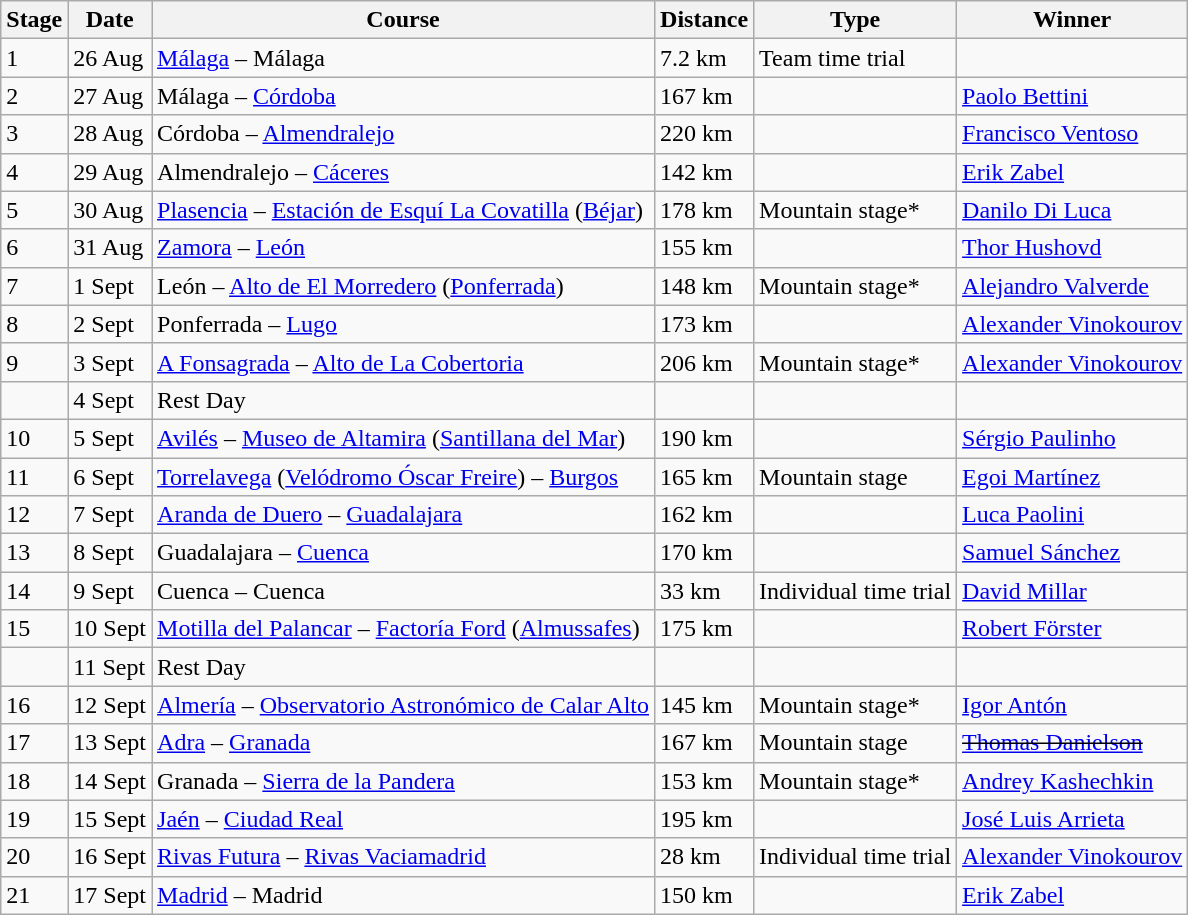<table class="wikitable">
<tr>
<th>Stage</th>
<th>Date</th>
<th>Course</th>
<th>Distance</th>
<th>Type</th>
<th>Winner</th>
</tr>
<tr>
<td>1</td>
<td>26 Aug</td>
<td><a href='#'>Málaga</a> – Málaga</td>
<td>7.2 km</td>
<td>Team time trial</td>
<td></td>
</tr>
<tr>
<td>2</td>
<td>27 Aug</td>
<td>Málaga – <a href='#'>Córdoba</a></td>
<td>167 km</td>
<td></td>
<td><a href='#'>Paolo Bettini</a></td>
</tr>
<tr>
<td>3</td>
<td>28 Aug</td>
<td>Córdoba – <a href='#'>Almendralejo</a></td>
<td>220 km</td>
<td></td>
<td><a href='#'>Francisco Ventoso</a></td>
</tr>
<tr>
<td>4</td>
<td>29 Aug</td>
<td>Almendralejo – <a href='#'>Cáceres</a></td>
<td>142 km</td>
<td></td>
<td><a href='#'>Erik Zabel</a></td>
</tr>
<tr>
<td>5</td>
<td>30 Aug</td>
<td><a href='#'>Plasencia</a> – <a href='#'>Estación de Esquí La Covatilla</a> (<a href='#'>Béjar</a>)</td>
<td>178 km</td>
<td>Mountain stage*</td>
<td><a href='#'>Danilo Di Luca</a></td>
</tr>
<tr>
<td>6</td>
<td>31 Aug</td>
<td><a href='#'>Zamora</a> – <a href='#'>León</a></td>
<td>155 km</td>
<td></td>
<td><a href='#'>Thor Hushovd</a></td>
</tr>
<tr>
<td>7</td>
<td>1 Sept</td>
<td>León – <a href='#'>Alto de El Morredero</a> (<a href='#'>Ponferrada</a>)</td>
<td>148 km</td>
<td>Mountain stage*</td>
<td><a href='#'>Alejandro Valverde</a></td>
</tr>
<tr>
<td>8</td>
<td>2 Sept</td>
<td>Ponferrada – <a href='#'>Lugo</a></td>
<td>173 km</td>
<td></td>
<td><a href='#'>Alexander Vinokourov</a></td>
</tr>
<tr>
<td>9</td>
<td>3 Sept</td>
<td><a href='#'>A Fonsagrada</a> – <a href='#'>Alto de La Cobertoria</a></td>
<td>206 km</td>
<td>Mountain stage*</td>
<td><a href='#'>Alexander Vinokourov</a></td>
</tr>
<tr>
<td></td>
<td>4 Sept</td>
<td>Rest Day</td>
<td></td>
<td></td>
</tr>
<tr>
<td>10</td>
<td>5 Sept</td>
<td><a href='#'>Avilés</a> – <a href='#'>Museo de Altamira</a> (<a href='#'>Santillana del Mar</a>)</td>
<td>190 km</td>
<td></td>
<td><a href='#'>Sérgio Paulinho</a></td>
</tr>
<tr>
<td>11</td>
<td>6 Sept</td>
<td><a href='#'>Torrelavega</a> (<a href='#'>Velódromo Óscar Freire</a>) – <a href='#'>Burgos</a></td>
<td>165 km</td>
<td>Mountain stage</td>
<td><a href='#'>Egoi Martínez</a></td>
</tr>
<tr>
<td>12</td>
<td>7 Sept</td>
<td><a href='#'>Aranda de Duero</a> – <a href='#'>Guadalajara</a></td>
<td>162 km</td>
<td></td>
<td><a href='#'>Luca Paolini</a></td>
</tr>
<tr>
<td>13</td>
<td>8 Sept</td>
<td>Guadalajara – <a href='#'>Cuenca</a></td>
<td>170 km</td>
<td></td>
<td><a href='#'>Samuel Sánchez</a></td>
</tr>
<tr>
<td>14</td>
<td>9 Sept</td>
<td>Cuenca – Cuenca</td>
<td>33 km</td>
<td>Individual time trial</td>
<td><a href='#'>David Millar</a></td>
</tr>
<tr>
<td>15</td>
<td>10 Sept</td>
<td><a href='#'>Motilla del Palancar</a> – <a href='#'>Factoría Ford</a> (<a href='#'>Almussafes</a>)</td>
<td>175 km</td>
<td></td>
<td><a href='#'>Robert Förster</a></td>
</tr>
<tr>
<td></td>
<td>11 Sept</td>
<td>Rest Day</td>
<td></td>
<td></td>
</tr>
<tr>
<td>16</td>
<td>12 Sept</td>
<td><a href='#'>Almería</a> – <a href='#'>Observatorio Astronómico de Calar Alto</a></td>
<td>145 km</td>
<td>Mountain stage*</td>
<td><a href='#'>Igor Antón</a></td>
</tr>
<tr>
<td>17</td>
<td>13 Sept</td>
<td><a href='#'>Adra</a> – <a href='#'>Granada</a></td>
<td>167 km</td>
<td>Mountain stage</td>
<td><s><a href='#'>Thomas Danielson</a></s></td>
</tr>
<tr>
<td>18</td>
<td>14 Sept</td>
<td>Granada – <a href='#'>Sierra de la Pandera</a></td>
<td>153 km</td>
<td>Mountain stage*</td>
<td><a href='#'>Andrey Kashechkin</a></td>
</tr>
<tr>
<td>19</td>
<td>15 Sept</td>
<td><a href='#'>Jaén</a> – <a href='#'>Ciudad Real</a></td>
<td>195 km</td>
<td></td>
<td><a href='#'>José Luis Arrieta</a></td>
</tr>
<tr>
<td>20</td>
<td>16 Sept</td>
<td><a href='#'>Rivas Futura</a> – <a href='#'>Rivas Vaciamadrid</a></td>
<td>28 km</td>
<td>Individual time trial</td>
<td><a href='#'>Alexander Vinokourov</a></td>
</tr>
<tr>
<td>21</td>
<td>17 Sept</td>
<td><a href='#'>Madrid</a> – Madrid</td>
<td>150 km</td>
<td></td>
<td><a href='#'>Erik Zabel</a></td>
</tr>
</table>
